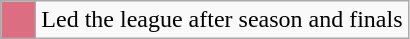<table class="wikitable">
<tr>
<td style="background:#DD6E81; width:1em"></td>
<td>Led the league after season and finals</td>
</tr>
</table>
